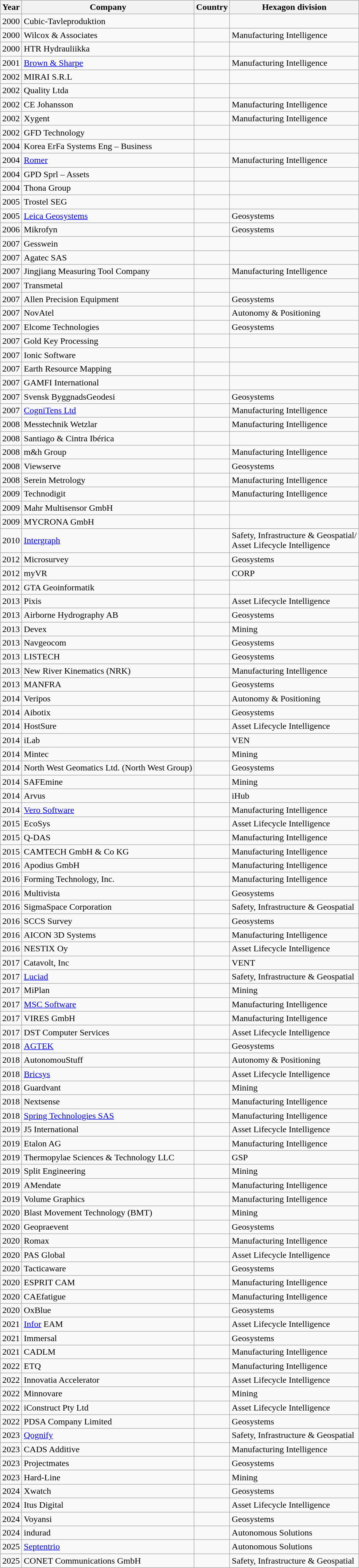<table class="wikitable sortable">
<tr>
<th>Year</th>
<th>Company</th>
<th>Country</th>
<th>Hexagon division</th>
</tr>
<tr>
<td>2000</td>
<td>Cubic-Tavleproduktion</td>
<td></td>
<td></td>
</tr>
<tr>
<td>2000</td>
<td>Wilcox & Associates</td>
<td></td>
<td>Manufacturing Intelligence</td>
</tr>
<tr>
<td>2000</td>
<td>HTR Hydrauliikka</td>
<td></td>
<td></td>
</tr>
<tr>
<td>2001</td>
<td><a href='#'>Brown & Sharpe</a></td>
<td></td>
<td>Manufacturing Intelligence</td>
</tr>
<tr>
<td>2002</td>
<td>MIRAI S.R.L</td>
<td></td>
<td></td>
</tr>
<tr>
<td>2002</td>
<td>Quality Ltda</td>
<td></td>
<td></td>
</tr>
<tr>
<td>2002</td>
<td>CE Johansson</td>
<td></td>
<td>Manufacturing Intelligence</td>
</tr>
<tr>
<td>2002</td>
<td>Xygent</td>
<td></td>
<td>Manufacturing Intelligence</td>
</tr>
<tr>
<td>2002</td>
<td>GFD Technology</td>
<td></td>
<td></td>
</tr>
<tr>
<td>2004</td>
<td>Korea ErFa Systems Eng – Business</td>
<td></td>
<td></td>
</tr>
<tr>
<td>2004</td>
<td><a href='#'>Romer</a></td>
<td></td>
<td>Manufacturing Intelligence</td>
</tr>
<tr>
<td>2004</td>
<td>GPD Sprl – Assets</td>
<td></td>
<td></td>
</tr>
<tr>
<td>2004</td>
<td>Thona Group</td>
<td></td>
<td></td>
</tr>
<tr>
<td>2005</td>
<td>Trostel SEG</td>
<td></td>
<td></td>
</tr>
<tr>
<td>2005</td>
<td><a href='#'>Leica Geosystems</a></td>
<td></td>
<td>Geosystems</td>
</tr>
<tr>
<td>2006</td>
<td>Mikrofyn</td>
<td></td>
<td>Geosystems</td>
</tr>
<tr>
<td>2007</td>
<td>Gesswein</td>
<td></td>
<td></td>
</tr>
<tr>
<td>2007</td>
<td>Agatec SAS</td>
<td></td>
<td></td>
</tr>
<tr>
<td>2007</td>
<td>Jingjiang Measuring Tool Company</td>
<td></td>
<td>Manufacturing Intelligence</td>
</tr>
<tr>
<td>2007</td>
<td>Transmetal</td>
<td></td>
<td></td>
</tr>
<tr>
<td>2007</td>
<td>Allen Precision Equipment</td>
<td></td>
<td>Geosystems</td>
</tr>
<tr>
<td>2007</td>
<td>NovAtel</td>
<td></td>
<td>Autonomy & Positioning</td>
</tr>
<tr>
<td>2007</td>
<td>Elcome Technologies</td>
<td></td>
<td>Geosystems</td>
</tr>
<tr>
<td>2007</td>
<td>Gold Key Processing</td>
<td></td>
<td></td>
</tr>
<tr>
<td>2007</td>
<td>Ionic Software</td>
<td></td>
<td></td>
</tr>
<tr>
<td>2007</td>
<td>Earth Resource Mapping</td>
<td></td>
<td></td>
</tr>
<tr>
<td>2007</td>
<td>GAMFI International</td>
<td></td>
<td></td>
</tr>
<tr>
<td>2007</td>
<td>Svensk ByggnadsGeodesi</td>
<td></td>
<td>Geosystems</td>
</tr>
<tr>
<td>2007</td>
<td><a href='#'>CogniTens Ltd</a></td>
<td></td>
<td>Manufacturing Intelligence</td>
</tr>
<tr>
<td>2008</td>
<td>Messtechnik Wetzlar</td>
<td></td>
<td>Manufacturing Intelligence</td>
</tr>
<tr>
<td>2008</td>
<td>Santiago & Cintra Ibérica</td>
<td></td>
<td></td>
</tr>
<tr>
<td>2008</td>
<td>m&h Group</td>
<td></td>
<td>Manufacturing Intelligence</td>
</tr>
<tr>
<td>2008</td>
<td>Viewserve</td>
<td></td>
<td>Geosystems</td>
</tr>
<tr>
<td>2008</td>
<td>Serein Metrology</td>
<td></td>
<td>Manufacturing Intelligence</td>
</tr>
<tr>
<td>2009</td>
<td>Technodigit</td>
<td></td>
<td>Manufacturing Intelligence</td>
</tr>
<tr>
<td>2009</td>
<td>Mahr Multisensor GmbH</td>
<td></td>
<td></td>
</tr>
<tr>
<td>2009</td>
<td>MYCRONA GmbH</td>
<td></td>
<td></td>
</tr>
<tr>
<td>2010</td>
<td><a href='#'>Intergraph</a></td>
<td></td>
<td>Safety, Infrastructure & Geospatial/<br>Asset Lifecycle Intelligence</td>
</tr>
<tr>
<td>2012</td>
<td>Microsurvey</td>
<td></td>
<td>Geosystems</td>
</tr>
<tr>
<td>2012</td>
<td>myVR</td>
<td></td>
<td>CORP</td>
</tr>
<tr>
<td>2012</td>
<td>GTA Geoinformatik</td>
<td></td>
<td></td>
</tr>
<tr>
<td>2013</td>
<td>Pixis</td>
<td></td>
<td>Asset Lifecycle Intelligence</td>
</tr>
<tr>
<td>2013</td>
<td>Airborne Hydrography AB</td>
<td></td>
<td>Geosystems</td>
</tr>
<tr>
<td>2013</td>
<td>Devex</td>
<td></td>
<td>Mining</td>
</tr>
<tr>
<td>2013</td>
<td>Navgeocom</td>
<td></td>
<td>Geosystems</td>
</tr>
<tr>
<td>2013</td>
<td>LISTECH</td>
<td></td>
<td>Geosystems</td>
</tr>
<tr>
<td>2013</td>
<td>New River Kinematics (NRK)</td>
<td></td>
<td>Manufacturing Intelligence</td>
</tr>
<tr>
<td>2013</td>
<td>MANFRA</td>
<td></td>
<td>Geosystems</td>
</tr>
<tr>
<td>2014</td>
<td>Veripos</td>
<td></td>
<td>Autonomy & Positioning</td>
</tr>
<tr>
<td>2014</td>
<td>Aibotix</td>
<td></td>
<td>Geosystems</td>
</tr>
<tr>
<td>2014</td>
<td>HostSure</td>
<td></td>
<td>Asset Lifecycle Intelligence</td>
</tr>
<tr>
<td>2014</td>
<td>iLab</td>
<td></td>
<td>VEN</td>
</tr>
<tr>
<td>2014</td>
<td>Mintec</td>
<td></td>
<td>Mining</td>
</tr>
<tr>
<td>2014</td>
<td>North West Geomatics Ltd. (North West Group)</td>
<td></td>
<td>Geosystems</td>
</tr>
<tr>
<td>2014</td>
<td>SAFEmine</td>
<td></td>
<td>Mining</td>
</tr>
<tr>
<td>2014</td>
<td>Arvus</td>
<td></td>
<td>iHub</td>
</tr>
<tr>
<td>2014</td>
<td><a href='#'>Vero Software</a></td>
<td></td>
<td>Manufacturing Intelligence</td>
</tr>
<tr>
<td>2015</td>
<td>EcoSys</td>
<td></td>
<td>Asset Lifecycle Intelligence</td>
</tr>
<tr>
<td>2015</td>
<td>Q-DAS</td>
<td></td>
<td>Manufacturing Intelligence</td>
</tr>
<tr>
<td>2015</td>
<td>CAMTECH GmbH & Co KG</td>
<td></td>
<td>Manufacturing Intelligence</td>
</tr>
<tr>
<td>2016</td>
<td>Apodius GmbH</td>
<td></td>
<td>Manufacturing Intelligence</td>
</tr>
<tr>
<td>2016</td>
<td>Forming Technology, Inc.</td>
<td></td>
<td>Manufacturing Intelligence</td>
</tr>
<tr>
<td>2016</td>
<td>Multivista</td>
<td></td>
<td>Geosystems</td>
</tr>
<tr>
<td>2016</td>
<td>SigmaSpace Corporation</td>
<td></td>
<td>Safety, Infrastructure & Geospatial</td>
</tr>
<tr>
<td>2016</td>
<td>SCCS Survey</td>
<td></td>
<td>Geosystems</td>
</tr>
<tr>
<td>2016</td>
<td>AICON 3D Systems</td>
<td></td>
<td>Manufacturing Intelligence</td>
</tr>
<tr>
<td>2016</td>
<td>NESTIX Oy</td>
<td></td>
<td>Asset Lifecycle Intelligence</td>
</tr>
<tr>
<td>2017</td>
<td>Catavolt, Inc</td>
<td></td>
<td>VENT</td>
</tr>
<tr>
<td>2017</td>
<td><a href='#'>Luciad</a></td>
<td></td>
<td>Safety, Infrastructure & Geospatial</td>
</tr>
<tr>
<td>2017</td>
<td>MiPlan</td>
<td></td>
<td>Mining</td>
</tr>
<tr>
<td>2017</td>
<td><a href='#'>MSC Software</a></td>
<td></td>
<td>Manufacturing Intelligence</td>
</tr>
<tr>
<td>2017</td>
<td>VIRES GmbH</td>
<td></td>
<td>Manufacturing Intelligence</td>
</tr>
<tr>
<td>2017</td>
<td>DST Computer Services</td>
<td></td>
<td>Asset Lifecycle Intelligence</td>
</tr>
<tr>
<td>2018</td>
<td><a href='#'>AGTEK</a></td>
<td></td>
<td>Geosystems</td>
</tr>
<tr>
<td>2018</td>
<td>AutonomouStuff</td>
<td></td>
<td>Autonomy & Positioning</td>
</tr>
<tr>
<td>2018</td>
<td><a href='#'>Bricsys</a></td>
<td></td>
<td>Asset Lifecycle Intelligence</td>
</tr>
<tr>
<td>2018</td>
<td>Guardvant</td>
<td></td>
<td>Mining</td>
</tr>
<tr>
<td>2018</td>
<td>Nextsense</td>
<td></td>
<td>Manufacturing Intelligence</td>
</tr>
<tr>
<td>2018</td>
<td><a href='#'>Spring Technologies SAS</a></td>
<td></td>
<td>Manufacturing Intelligence</td>
</tr>
<tr>
<td>2019</td>
<td>J5 International</td>
<td></td>
<td>Asset Lifecycle Intelligence</td>
</tr>
<tr>
<td>2019</td>
<td>Etalon AG</td>
<td></td>
<td>Manufacturing Intelligence</td>
</tr>
<tr>
<td>2019</td>
<td>Thermopylae Sciences & Technology LLC</td>
<td></td>
<td>GSP</td>
</tr>
<tr>
<td>2019</td>
<td>Split Engineering</td>
<td></td>
<td>Mining</td>
</tr>
<tr>
<td>2019</td>
<td>AMendate</td>
<td></td>
<td>Manufacturing Intelligence</td>
</tr>
<tr>
<td>2019</td>
<td>Volume Graphics</td>
<td></td>
<td>Manufacturing Intelligence</td>
</tr>
<tr>
<td>2020</td>
<td>Blast Movement Technology (BMT)</td>
<td></td>
<td>Mining</td>
</tr>
<tr>
<td>2020</td>
<td>Geopraevent</td>
<td></td>
<td>Geosystems</td>
</tr>
<tr>
<td>2020</td>
<td>Romax</td>
<td></td>
<td>Manufacturing Intelligence</td>
</tr>
<tr>
<td>2020</td>
<td>PAS Global</td>
<td></td>
<td>Asset Lifecycle Intelligence</td>
</tr>
<tr>
<td>2020</td>
<td>Tacticaware</td>
<td></td>
<td>Geosystems</td>
</tr>
<tr>
<td>2020</td>
<td>ESPRIT CAM</td>
<td></td>
<td>Manufacturing Intelligence</td>
</tr>
<tr>
<td>2020</td>
<td>CAEfatigue</td>
<td></td>
<td>Manufacturing Intelligence</td>
</tr>
<tr>
<td>2020</td>
<td>OxBlue</td>
<td></td>
<td>Geosystems</td>
</tr>
<tr>
<td>2021</td>
<td><a href='#'>Infor</a> EAM</td>
<td></td>
<td>Asset Lifecycle Intelligence</td>
</tr>
<tr>
<td>2021</td>
<td>Immersal</td>
<td></td>
<td>Geosystems</td>
</tr>
<tr>
<td>2021</td>
<td>CADLM</td>
<td></td>
<td>Manufacturing Intelligence</td>
</tr>
<tr>
<td>2022</td>
<td>ETQ</td>
<td></td>
<td>Manufacturing Intelligence</td>
</tr>
<tr>
<td>2022</td>
<td>Innovatia Accelerator</td>
<td></td>
<td>Asset Lifecycle Intelligence</td>
</tr>
<tr>
<td>2022</td>
<td>Minnovare</td>
<td></td>
<td>Mining</td>
</tr>
<tr>
<td>2022</td>
<td>iConstruct Pty Ltd</td>
<td></td>
<td>Asset Lifecycle Intelligence</td>
</tr>
<tr>
<td>2022</td>
<td>PDSA Company Limited</td>
<td></td>
<td>Geosystems</td>
</tr>
<tr>
<td>2023</td>
<td><a href='#'>Qognify</a></td>
<td></td>
<td>Safety, Infrastructure & Geospatial</td>
</tr>
<tr>
<td>2023</td>
<td>CADS Additive</td>
<td></td>
<td>Manufacturing Intelligence</td>
</tr>
<tr>
<td>2023</td>
<td>Projectmates</td>
<td></td>
<td>Geosystems</td>
</tr>
<tr>
<td>2023</td>
<td>Hard-Line</td>
<td></td>
<td>Mining</td>
</tr>
<tr>
<td>2024</td>
<td>Xwatch</td>
<td></td>
<td>Geosystems</td>
</tr>
<tr>
<td>2024</td>
<td>Itus Digital</td>
<td></td>
<td>Asset Lifecycle Intelligence</td>
</tr>
<tr>
<td>2024</td>
<td>Voyansi</td>
<td></td>
<td>Geosystems</td>
</tr>
<tr>
<td>2024</td>
<td>indurad</td>
<td></td>
<td>Autonomous Solutions</td>
</tr>
<tr>
<td>2025</td>
<td><a href='#'>Septentrio</a></td>
<td></td>
<td>Autonomous Solutions</td>
</tr>
<tr>
<td>2025</td>
<td>CONET Communications GmbH</td>
<td></td>
<td>Safety, Infrastructure & Geospatial</td>
</tr>
</table>
